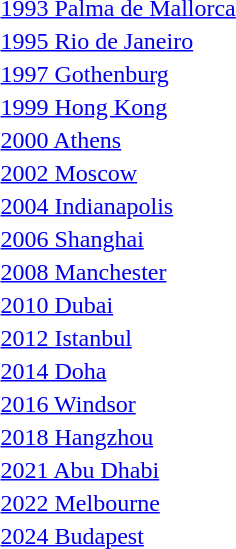<table>
<tr>
<td><a href='#'>1993 Palma de Mallorca</a></td>
<td></td>
<td></td>
<td></td>
</tr>
<tr>
<td><a href='#'>1995 Rio de Janeiro</a></td>
<td></td>
<td></td>
<td></td>
</tr>
<tr>
<td><a href='#'>1997 Gothenburg</a></td>
<td></td>
<td></td>
<td></td>
</tr>
<tr>
<td><a href='#'>1999 Hong Kong</a></td>
<td></td>
<td></td>
<td></td>
</tr>
<tr>
<td><a href='#'>2000 Athens</a></td>
<td></td>
<td></td>
<td></td>
</tr>
<tr>
<td rowspan=2><a href='#'>2002 Moscow</a></td>
<td rowspan=2></td>
<td rowspan=2></td>
<td></td>
</tr>
<tr>
<td></td>
</tr>
<tr>
<td rowspan=2><a href='#'>2004 Indianapolis</a></td>
<td rowspan=2></td>
<td rowspan=2></td>
<td></td>
</tr>
<tr>
<td></td>
</tr>
<tr>
<td rowspan=2><a href='#'>2006 Shanghai</a></td>
<td rowspan=2></td>
<td rowspan=2></td>
<td></td>
</tr>
<tr>
<td></td>
</tr>
<tr>
<td><a href='#'>2008 Manchester</a></td>
<td></td>
<td></td>
<td></td>
</tr>
<tr>
<td><a href='#'>2010 Dubai</a></td>
<td></td>
<td></td>
<td></td>
</tr>
<tr>
<td><a href='#'>2012 Istanbul</a></td>
<td></td>
<td></td>
<td></td>
</tr>
<tr>
<td><a href='#'>2014 Doha</a></td>
<td></td>
<td></td>
<td></td>
</tr>
<tr>
<td><a href='#'>2016 Windsor</a></td>
<td></td>
<td></td>
<td></td>
</tr>
<tr>
<td><a href='#'>2018 Hangzhou</a></td>
<td></td>
<td></td>
<td></td>
</tr>
<tr>
<td><a href='#'>2021 Abu Dhabi</a></td>
<td></td>
<td></td>
<td></td>
</tr>
<tr>
<td><a href='#'>2022 Melbourne</a></td>
<td></td>
<td></td>
<td></td>
</tr>
<tr>
<td><a href='#'>2024 Budapest</a></td>
<td></td>
<td></td>
<td></td>
</tr>
</table>
